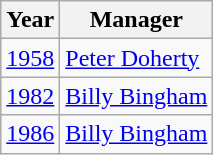<table class="wikitable">
<tr>
<th>Year</th>
<th>Manager</th>
</tr>
<tr>
<td align=center><a href='#'>1958</a></td>
<td> <a href='#'>Peter Doherty</a></td>
</tr>
<tr>
<td align=center><a href='#'>1982</a></td>
<td> <a href='#'>Billy Bingham</a></td>
</tr>
<tr>
<td align=center><a href='#'>1986</a></td>
<td> <a href='#'>Billy Bingham</a></td>
</tr>
</table>
